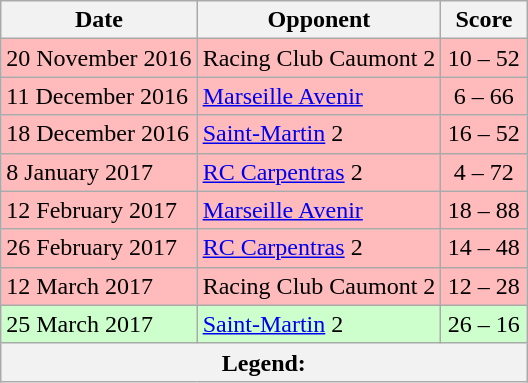<table class="wikitable">
<tr>
<th>Date</th>
<th>Opponent</th>
<th width="50">Score</th>
</tr>
<tr bgcolor= #FFBBBB>
<td>20 November 2016</td>
<td>Racing Club Caumont 2</td>
<td style="text-align:center;">10 – 52</td>
</tr>
<tr bgcolor= #FFBBBB>
<td>11 December 2016</td>
<td><a href='#'>Marseille Avenir</a></td>
<td style="text-align:center;">6 – 66</td>
</tr>
<tr bgcolor= #FFBBBB>
<td>18 December 2016</td>
<td><a href='#'>Saint-Martin</a> 2</td>
<td style="text-align:center;">16 – 52</td>
</tr>
<tr bgcolor= #FFBBBB>
<td>8 January 2017</td>
<td><a href='#'>RC Carpentras</a> 2</td>
<td style="text-align:center;">4 – 72</td>
</tr>
<tr bgcolor= #FFBBBB>
<td>12 February 2017</td>
<td><a href='#'>Marseille Avenir</a></td>
<td style="text-align:center;">18 – 88</td>
</tr>
<tr bgcolor= #FFBBBB>
<td>26 February 2017</td>
<td><a href='#'>RC Carpentras</a> 2</td>
<td style="text-align:center;">14 – 48</td>
</tr>
<tr bgcolor= #FFBBBB>
<td>12 March 2017</td>
<td>Racing Club Caumont 2</td>
<td style="text-align:center;">12 – 28</td>
</tr>
<tr bgcolor= #CCFFCC>
<td>25 March 2017</td>
<td><a href='#'>Saint-Martin</a> 2</td>
<td style="text-align:center;">26 – 16</td>
</tr>
<tr>
<th colspan="4"><strong>Legend</strong>:   </th>
</tr>
</table>
